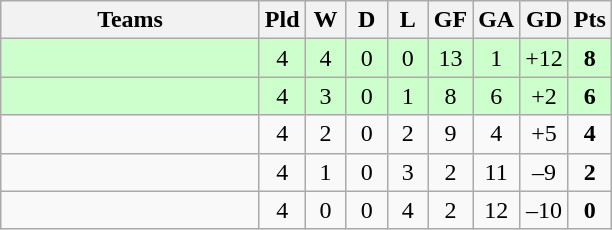<table class="wikitable" style="text-align: center;">
<tr>
<th width=165>Teams</th>
<th width=20>Pld</th>
<th width=20>W</th>
<th width=20>D</th>
<th width=20>L</th>
<th width=20>GF</th>
<th width=20>GA</th>
<th width=20>GD</th>
<th width=20>Pts</th>
</tr>
<tr align=center style="background:#ccffcc;">
<td style="text-align:left;"></td>
<td>4</td>
<td>4</td>
<td>0</td>
<td>0</td>
<td>13</td>
<td>1</td>
<td>+12</td>
<td><strong>8</strong></td>
</tr>
<tr align=center style="background:#ccffcc;">
<td style="text-align:left;"></td>
<td>4</td>
<td>3</td>
<td>0</td>
<td>1</td>
<td>8</td>
<td>6</td>
<td>+2</td>
<td><strong>6</strong></td>
</tr>
<tr align=center>
<td style="text-align:left;"></td>
<td>4</td>
<td>2</td>
<td>0</td>
<td>2</td>
<td>9</td>
<td>4</td>
<td>+5</td>
<td><strong>4</strong></td>
</tr>
<tr align=center>
<td style="text-align:left;"></td>
<td>4</td>
<td>1</td>
<td>0</td>
<td>3</td>
<td>2</td>
<td>11</td>
<td>–9</td>
<td><strong>2</strong></td>
</tr>
<tr align=center>
<td style="text-align:left;"></td>
<td>4</td>
<td>0</td>
<td>0</td>
<td>4</td>
<td>2</td>
<td>12</td>
<td>–10</td>
<td><strong>0</strong></td>
</tr>
</table>
